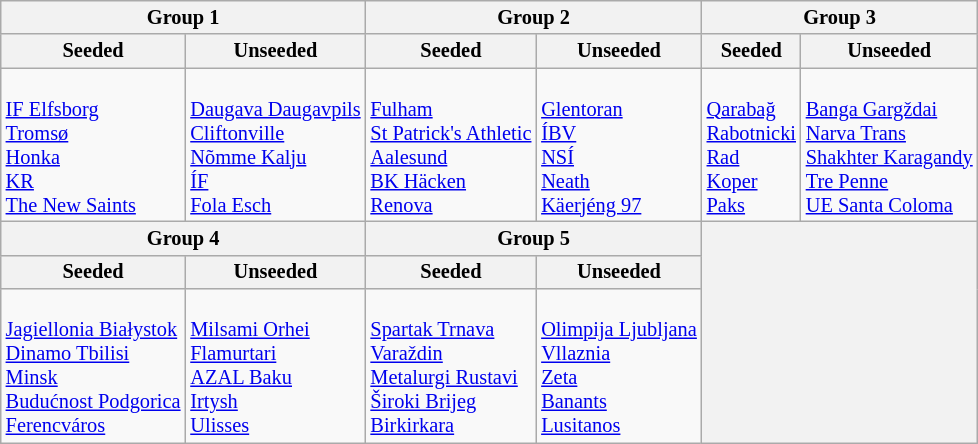<table class="wikitable" style="font-size:85%;">
<tr>
<th colspan=2>Group 1</th>
<th colspan=2>Group 2</th>
<th colspan=2>Group 3</th>
</tr>
<tr>
<th>Seeded</th>
<th>Unseeded</th>
<th>Seeded</th>
<th>Unseeded</th>
<th>Seeded</th>
<th>Unseeded</th>
</tr>
<tr>
<td valign=top><br> <a href='#'>IF Elfsborg</a><br>
 <a href='#'>Tromsø</a><br>
 <a href='#'>Honka</a><br>
 <a href='#'>KR</a><br>
 <a href='#'>The New Saints</a></td>
<td valign=top><br> <a href='#'>Daugava Daugavpils</a><br>
 <a href='#'>Cliftonville</a><br>
 <a href='#'>Nõmme Kalju</a><br>
 <a href='#'>ÍF</a><br>
 <a href='#'>Fola Esch</a></td>
<td valign=top><br> <a href='#'>Fulham</a><br>
 <a href='#'>St Patrick's Athletic</a><br>
 <a href='#'>Aalesund</a><br>
 <a href='#'>BK Häcken</a><br>
 <a href='#'>Renova</a></td>
<td valign=top><br> <a href='#'>Glentoran</a><br>
 <a href='#'>ÍBV</a><br>
 <a href='#'>NSÍ</a><br>
 <a href='#'>Neath</a><br>
 <a href='#'>Käerjéng 97</a></td>
<td valign=top><br> <a href='#'>Qarabağ</a><br>
 <a href='#'>Rabotnicki</a><br>
 <a href='#'>Rad</a><br>
 <a href='#'>Koper</a><br>
 <a href='#'>Paks</a></td>
<td valign=top><br> <a href='#'>Banga Gargždai</a><br>
 <a href='#'>Narva Trans</a><br>
 <a href='#'>Shakhter Karagandy</a><br>
 <a href='#'>Tre Penne</a><br>
 <a href='#'>UE Santa Coloma</a></td>
</tr>
<tr>
<th colspan=2>Group 4</th>
<th colspan=2>Group 5</th>
<th rowspan=3 colspan=2> </th>
</tr>
<tr>
<th>Seeded</th>
<th>Unseeded</th>
<th>Seeded</th>
<th>Unseeded</th>
</tr>
<tr>
<td valign=top><br> <a href='#'>Jagiellonia Białystok</a><br>
 <a href='#'>Dinamo Tbilisi</a><br>
 <a href='#'>Minsk</a><br>
 <a href='#'>Budućnost Podgorica</a><br>
 <a href='#'>Ferencváros</a></td>
<td valign=top><br> <a href='#'>Milsami Orhei</a><br>
 <a href='#'>Flamurtari</a><br>
 <a href='#'>AZAL Baku</a><br>
 <a href='#'>Irtysh</a><br>
 <a href='#'>Ulisses</a></td>
<td valign=top><br> <a href='#'>Spartak Trnava</a><br>
 <a href='#'>Varaždin</a><br>
 <a href='#'>Metalurgi Rustavi</a><br>
 <a href='#'>Široki Brijeg</a><br>
 <a href='#'>Birkirkara</a></td>
<td valign=top><br> <a href='#'>Olimpija Ljubljana</a><br>
 <a href='#'>Vllaznia</a><br>
 <a href='#'>Zeta</a><br>
 <a href='#'>Banants</a><br>
 <a href='#'>Lusitanos</a></td>
</tr>
</table>
